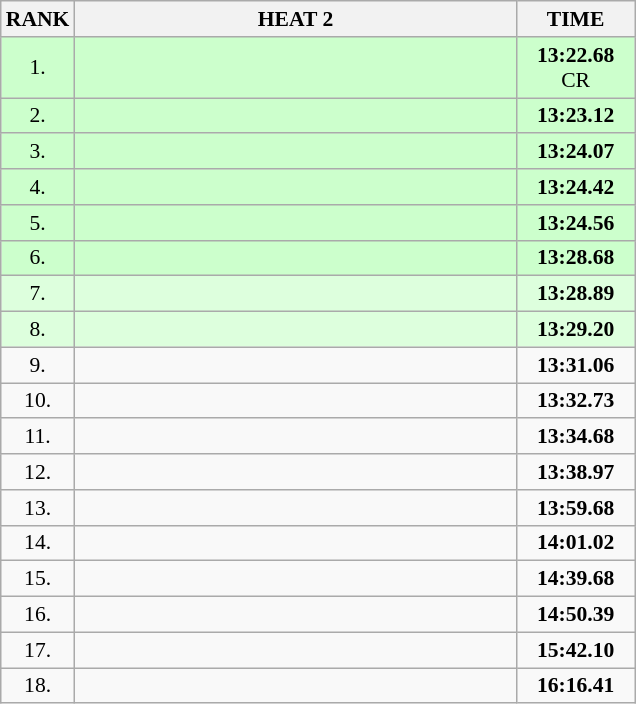<table class="wikitable" style="border-collapse: collapse; font-size: 90%;">
<tr>
<th>RANK</th>
<th style="width: 20em">HEAT 2</th>
<th style="width: 5em">TIME</th>
</tr>
<tr style="background:#ccffcc;">
<td align="center">1.</td>
<td></td>
<td align="center"><strong>13:22.68</strong> CR</td>
</tr>
<tr style="background:#ccffcc;">
<td align="center">2.</td>
<td></td>
<td align="center"><strong>13:23.12</strong></td>
</tr>
<tr style="background:#ccffcc;">
<td align="center">3.</td>
<td></td>
<td align="center"><strong>13:24.07</strong></td>
</tr>
<tr style="background:#ccffcc;">
<td align="center">4.</td>
<td></td>
<td align="center"><strong>13:24.42</strong></td>
</tr>
<tr style="background:#ccffcc;">
<td align="center">5.</td>
<td></td>
<td align="center"><strong>13:24.56</strong></td>
</tr>
<tr style="background:#ccffcc;">
<td align="center">6.</td>
<td></td>
<td align="center"><strong>13:28.68</strong></td>
</tr>
<tr style="background:#ddffdd;">
<td align="center">7.</td>
<td></td>
<td align="center"><strong>13:28.89</strong></td>
</tr>
<tr style="background:#ddffdd;">
<td align="center">8.</td>
<td></td>
<td align="center"><strong>13:29.20</strong></td>
</tr>
<tr>
<td align="center">9.</td>
<td></td>
<td align="center"><strong>13:31.06</strong></td>
</tr>
<tr>
<td align="center">10.</td>
<td></td>
<td align="center"><strong>13:32.73</strong></td>
</tr>
<tr>
<td align="center">11.</td>
<td></td>
<td align="center"><strong>13:34.68</strong></td>
</tr>
<tr>
<td align="center">12.</td>
<td></td>
<td align="center"><strong>13:38.97</strong></td>
</tr>
<tr>
<td align="center">13.</td>
<td></td>
<td align="center"><strong>13:59.68</strong></td>
</tr>
<tr>
<td align="center">14.</td>
<td></td>
<td align="center"><strong>14:01.02</strong></td>
</tr>
<tr>
<td align="center">15.</td>
<td></td>
<td align="center"><strong>14:39.68</strong></td>
</tr>
<tr>
<td align="center">16.</td>
<td></td>
<td align="center"><strong>14:50.39</strong></td>
</tr>
<tr>
<td align="center">17.</td>
<td></td>
<td align="center"><strong>15:42.10</strong></td>
</tr>
<tr>
<td align="center">18.</td>
<td></td>
<td align="center"><strong>16:16.41</strong></td>
</tr>
</table>
